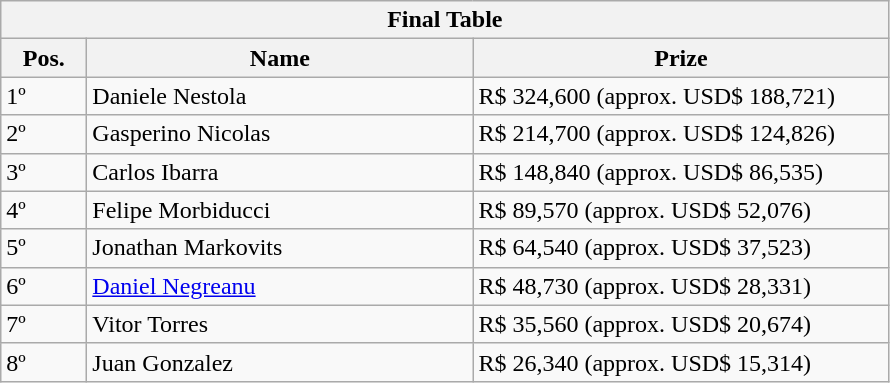<table class="wikitable">
<tr>
<th colspan="3">Final Table</th>
</tr>
<tr>
<th width="50">Pos.</th>
<th width="250">Name</th>
<th width="270">Prize</th>
</tr>
<tr>
<td>1º</td>
<td> Daniele Nestola</td>
<td>R$ 324,600 (approx. USD$ 188,721)</td>
</tr>
<tr>
<td>2º</td>
<td> Gasperino Nicolas</td>
<td>R$ 214,700 (approx. USD$ 124,826)</td>
</tr>
<tr>
<td>3º</td>
<td> Carlos Ibarra</td>
<td>R$ 148,840 (approx. USD$ 86,535)</td>
</tr>
<tr>
<td>4º</td>
<td> Felipe Morbiducci</td>
<td>R$ 89,570 (approx. USD$ 52,076)</td>
</tr>
<tr>
<td>5º</td>
<td> Jonathan Markovits</td>
<td>R$ 64,540 (approx. USD$ 37,523)</td>
</tr>
<tr>
<td>6º</td>
<td> <a href='#'>Daniel Negreanu</a></td>
<td>R$ 48,730 (approx. USD$ 28,331)</td>
</tr>
<tr>
<td>7º</td>
<td> Vitor Torres</td>
<td>R$ 35,560 (approx. USD$ 20,674)</td>
</tr>
<tr>
<td>8º</td>
<td> Juan Gonzalez</td>
<td>R$ 26,340 (approx. USD$ 15,314)</td>
</tr>
</table>
